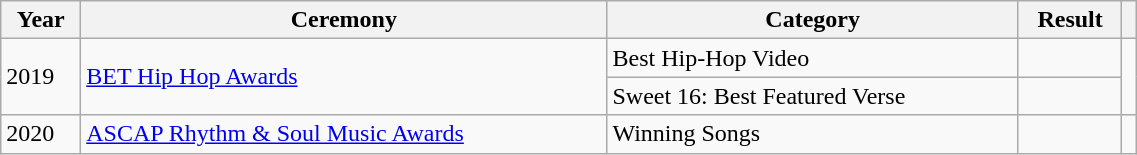<table class="wikitable sortable plainrowheaders" style="width: 60%;">
<tr>
<th scope="col">Year</th>
<th scope="col">Ceremony</th>
<th scope="col">Category</th>
<th scope="col">Result</th>
<th scope="col" class="unsortable"></th>
</tr>
<tr>
<td rowspan=2>2019</td>
<td rowspan=2><a href='#'>BET Hip Hop Awards</a></td>
<td>Best Hip-Hop Video</td>
<td></td>
<td style="text-align:center;" rowspan=2></td>
</tr>
<tr>
<td>Sweet 16: Best Featured Verse</td>
<td></td>
</tr>
<tr>
<td>2020</td>
<td><a href='#'>ASCAP Rhythm & Soul Music Awards</a></td>
<td>Winning Songs</td>
<td></td>
<td style="text-align:center;"></td>
</tr>
</table>
